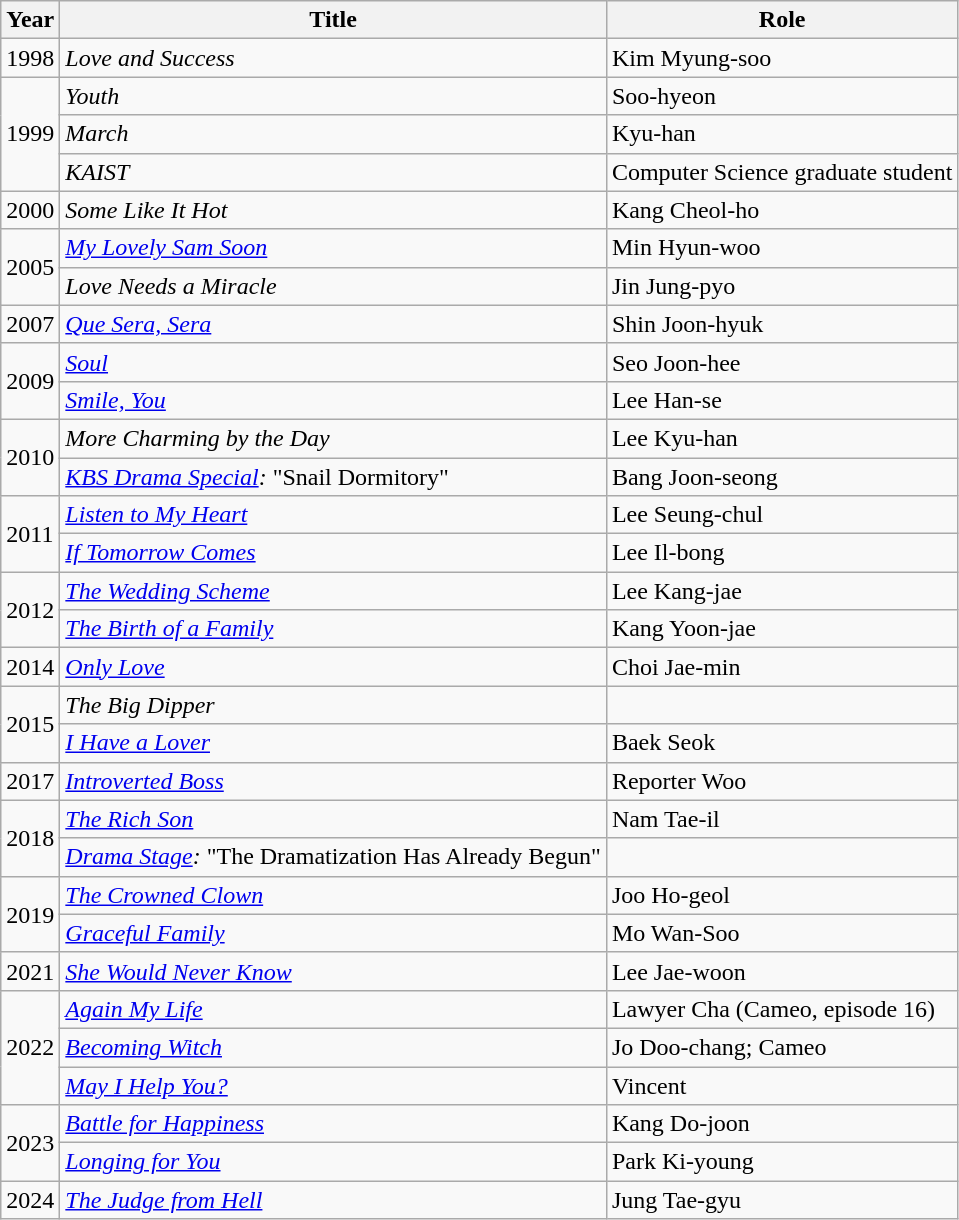<table class="wikitable">
<tr>
<th>Year</th>
<th>Title</th>
<th>Role</th>
</tr>
<tr>
<td>1998</td>
<td><em>Love and Success</em></td>
<td>Kim Myung-soo</td>
</tr>
<tr>
<td rowspan=3>1999</td>
<td><em>Youth</em></td>
<td>Soo-hyeon</td>
</tr>
<tr>
<td><em>March</em></td>
<td>Kyu-han</td>
</tr>
<tr>
<td><em>KAIST</em></td>
<td>Computer Science graduate student</td>
</tr>
<tr>
<td>2000</td>
<td><em>Some Like It Hot</em></td>
<td>Kang Cheol-ho</td>
</tr>
<tr>
<td rowspan=2>2005</td>
<td><em><a href='#'>My Lovely Sam Soon</a></em></td>
<td>Min Hyun-woo</td>
</tr>
<tr>
<td><em>Love Needs a Miracle</em></td>
<td>Jin Jung-pyo</td>
</tr>
<tr>
<td>2007</td>
<td><em><a href='#'>Que Sera, Sera</a></em></td>
<td>Shin Joon-hyuk</td>
</tr>
<tr>
<td rowspan=2>2009</td>
<td><em><a href='#'>Soul</a></em></td>
<td>Seo Joon-hee</td>
</tr>
<tr>
<td><em><a href='#'>Smile, You</a></em></td>
<td>Lee Han-se</td>
</tr>
<tr>
<td rowspan=2>2010</td>
<td><em>More Charming by the Day</em></td>
<td>Lee Kyu-han</td>
</tr>
<tr>
<td><em><a href='#'>KBS Drama Special</a>:</em> "Snail Dormitory"</td>
<td>Bang Joon-seong</td>
</tr>
<tr>
<td rowspan=2>2011</td>
<td><em><a href='#'>Listen to My Heart</a></em></td>
<td>Lee Seung-chul</td>
</tr>
<tr>
<td><em><a href='#'>If Tomorrow Comes</a></em></td>
<td>Lee Il-bong</td>
</tr>
<tr>
<td rowspan=2>2012</td>
<td><em><a href='#'>The Wedding Scheme</a></em></td>
<td>Lee Kang-jae</td>
</tr>
<tr>
<td><em><a href='#'>The Birth of a Family</a></em></td>
<td>Kang Yoon-jae</td>
</tr>
<tr>
<td>2014</td>
<td><em><a href='#'>Only Love</a></em></td>
<td>Choi Jae-min</td>
</tr>
<tr>
<td rowspan=2>2015</td>
<td><em>The Big Dipper</em></td>
<td></td>
</tr>
<tr>
<td><em><a href='#'>I Have a Lover</a></em></td>
<td>Baek Seok</td>
</tr>
<tr>
<td>2017</td>
<td><em><a href='#'>Introverted Boss</a></em></td>
<td>Reporter Woo</td>
</tr>
<tr>
<td rowspan=2>2018</td>
<td><em><a href='#'>The Rich Son</a></em></td>
<td>Nam Tae-il</td>
</tr>
<tr>
<td><em><a href='#'>Drama Stage</a>:</em> "The Dramatization Has Already Begun"</td>
<td></td>
</tr>
<tr>
<td rowspan=2>2019</td>
<td><em><a href='#'>The Crowned Clown</a></em></td>
<td>Joo Ho-geol</td>
</tr>
<tr>
<td><em><a href='#'>Graceful Family</a></em></td>
<td>Mo Wan-Soo</td>
</tr>
<tr>
<td>2021</td>
<td><em><a href='#'>She Would Never Know</a></em></td>
<td>Lee Jae-woon</td>
</tr>
<tr>
<td rowspan=3>2022</td>
<td><em><a href='#'>Again My Life</a></em></td>
<td>Lawyer Cha (Cameo, episode 16)</td>
</tr>
<tr>
<td><em><a href='#'>Becoming Witch</a></em></td>
<td>Jo Doo-chang; Cameo</td>
</tr>
<tr>
<td><em><a href='#'>May I Help You?</a></em></td>
<td>Vincent</td>
</tr>
<tr>
<td rowspan=2>2023</td>
<td><em><a href='#'>Battle for Happiness</a></em></td>
<td>Kang Do-joon</td>
</tr>
<tr>
<td><em><a href='#'>Longing for You</a></em></td>
<td>Park Ki-young</td>
</tr>
<tr>
<td>2024</td>
<td><em><a href='#'>The Judge from Hell</a></em></td>
<td>Jung Tae-gyu</td>
</tr>
</table>
